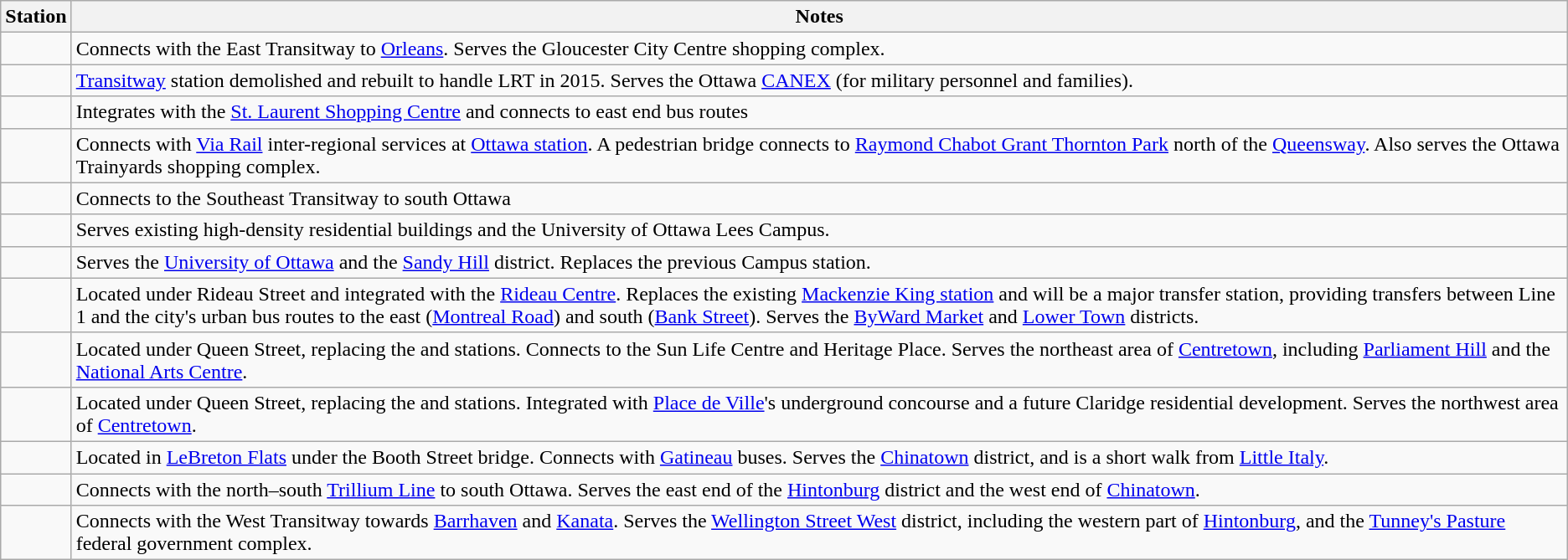<table class="wikitable">
<tr>
<th>Station</th>
<th>Notes</th>
</tr>
<tr>
<td></td>
<td>Connects with the East Transitway to <a href='#'>Orleans</a>. Serves the Gloucester City Centre shopping complex.</td>
</tr>
<tr>
<td></td>
<td><a href='#'>Transitway</a> station demolished and rebuilt to handle LRT in 2015. Serves the Ottawa <a href='#'>CANEX</a> (for military personnel and families).</td>
</tr>
<tr>
<td></td>
<td>Integrates with the <a href='#'>St. Laurent Shopping Centre</a> and connects to east end bus routes</td>
</tr>
<tr>
<td></td>
<td>Connects with <a href='#'>Via Rail</a> inter-regional services at <a href='#'>Ottawa station</a>. A pedestrian bridge connects to <a href='#'>Raymond Chabot Grant Thornton Park</a> north of the <a href='#'>Queensway</a>. Also serves the Ottawa Trainyards shopping complex.</td>
</tr>
<tr>
<td></td>
<td>Connects to the Southeast Transitway to south Ottawa</td>
</tr>
<tr>
<td></td>
<td>Serves existing high-density residential buildings and the University of Ottawa Lees Campus.</td>
</tr>
<tr>
<td></td>
<td>Serves the <a href='#'>University of Ottawa</a> and the <a href='#'>Sandy Hill</a> district. Replaces the previous Campus station.</td>
</tr>
<tr>
<td></td>
<td>Located under Rideau Street and integrated with the <a href='#'>Rideau Centre</a>. Replaces the existing <a href='#'>Mackenzie King station</a> and will be a major transfer station, providing transfers between Line 1 and the city's urban bus routes to the east (<a href='#'>Montreal Road</a>) and south (<a href='#'>Bank Street</a>). Serves the <a href='#'>ByWard Market</a> and <a href='#'>Lower Town</a> districts.</td>
</tr>
<tr>
<td></td>
<td>Located under Queen Street, replacing the  and  stations. Connects to the Sun Life Centre and Heritage Place. Serves the northeast area of <a href='#'>Centretown</a>, including <a href='#'>Parliament Hill</a> and the <a href='#'>National Arts Centre</a>.</td>
</tr>
<tr>
<td></td>
<td>Located under Queen Street, replacing the  and  stations. Integrated with <a href='#'>Place de Ville</a>'s underground concourse and a future Claridge residential development. Serves the northwest area of <a href='#'>Centretown</a>.</td>
</tr>
<tr>
<td></td>
<td>Located in <a href='#'>LeBreton Flats</a> under the Booth Street bridge. Connects with <a href='#'>Gatineau</a> buses. Serves the <a href='#'>Chinatown</a> district, and is a short walk from <a href='#'>Little Italy</a>.</td>
</tr>
<tr>
<td></td>
<td>Connects with the north–south <a href='#'>Trillium Line</a> to south Ottawa. Serves the east end of the <a href='#'>Hintonburg</a> district and the west end of <a href='#'>Chinatown</a>.</td>
</tr>
<tr>
<td></td>
<td>Connects with the West Transitway towards <a href='#'>Barrhaven</a> and <a href='#'>Kanata</a>. Serves the <a href='#'>Wellington Street West</a> district, including the western part of <a href='#'>Hintonburg</a>, and the <a href='#'>Tunney's Pasture</a> federal government complex.</td>
</tr>
</table>
